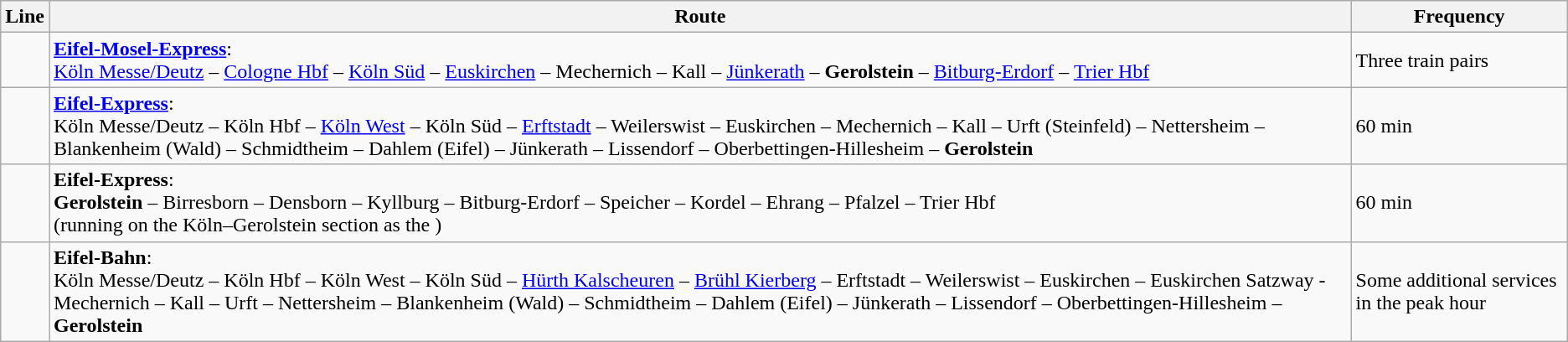<table class="wikitable">
<tr>
<th>Line</th>
<th>Route</th>
<th>Frequency</th>
</tr>
<tr>
<td></td>
<td><strong><a href='#'>Eifel-Mosel-Express</a></strong>:<br><a href='#'>Köln Messe/Deutz</a> – <a href='#'>Cologne Hbf</a> – <a href='#'>Köln Süd</a> – <a href='#'>Euskirchen</a> – Mechernich – Kall – <a href='#'>Jünkerath</a> – <strong>Gerolstein</strong> – <a href='#'>Bitburg-Erdorf</a> – <a href='#'>Trier Hbf</a></td>
<td>Three train pairs</td>
</tr>
<tr>
<td></td>
<td><strong><a href='#'>Eifel-Express</a></strong>:<br>Köln Messe/Deutz – Köln Hbf – <a href='#'>Köln West</a> – Köln Süd – <a href='#'>Erftstadt</a> – Weilerswist – Euskirchen – Mechernich – Kall – Urft (Steinfeld) – Nettersheim – Blankenheim (Wald) – Schmidtheim – Dahlem (Eifel) – Jünkerath – Lissendorf – Oberbettingen-Hillesheim – <strong>Gerolstein</strong></td>
<td>60 min</td>
</tr>
<tr>
<td></td>
<td><strong>Eifel-Express</strong>:<br><strong>Gerolstein</strong> – Birresborn – Densborn – Kyllburg – Bitburg-Erdorf – Speicher – Kordel – Ehrang – Pfalzel – Trier Hbf<br>(running on the Köln–Gerolstein section as the )</td>
<td>60 min</td>
</tr>
<tr>
<td></td>
<td><strong>Eifel-Bahn</strong>:<br>Köln Messe/Deutz – Köln Hbf – Köln West – Köln Süd – <a href='#'>Hürth Kalscheuren</a> – <a href='#'>Brühl Kierberg</a> – Erftstadt – Weilerswist – Euskirchen – Euskirchen Satzway - Mechernich – Kall – Urft  – Nettersheim – Blankenheim (Wald) – Schmidtheim – Dahlem (Eifel) – Jünkerath – Lissendorf – Oberbettingen-Hillesheim – <strong>Gerolstein</strong></td>
<td>Some additional services in the peak hour</td>
</tr>
</table>
